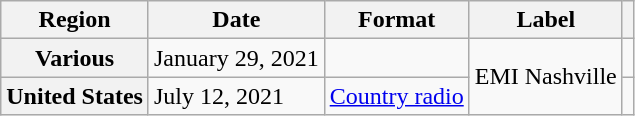<table class="wikitable plainrowheaders">
<tr>
<th scope="col">Region</th>
<th scope="col">Date</th>
<th scope="col">Format</th>
<th scope="col">Label</th>
<th scope="col"></th>
</tr>
<tr>
<th scope="row">Various</th>
<td>January 29, 2021</td>
<td></td>
<td rowspan="2">EMI Nashville</td>
<td></td>
</tr>
<tr>
<th scope="row">United States</th>
<td>July 12, 2021</td>
<td><a href='#'>Country radio</a></td>
<td></td>
</tr>
</table>
